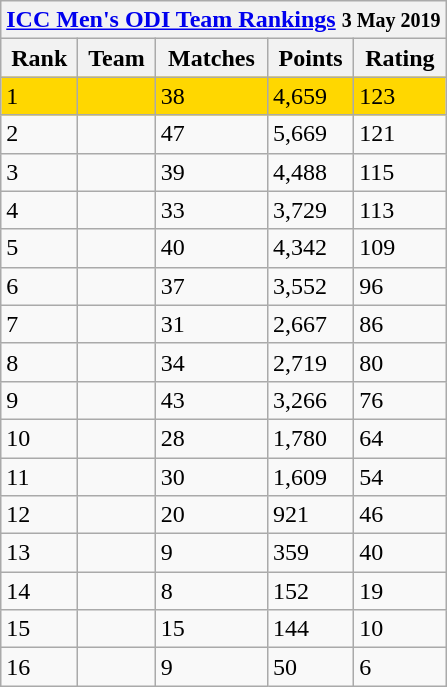<table class="wikitable" style="white-space:nowrap">
<tr>
<th colspan="5"><a href='#'>ICC Men's ODI Team Rankings</a> <small>3 May 2019</small></th>
</tr>
<tr>
<th>Rank</th>
<th>Team</th>
<th>Matches</th>
<th>Points</th>
<th>Rating</th>
</tr>
<tr style="background:gold">
<td>1</td>
<td style="text-align:left;"></td>
<td>38</td>
<td>4,659</td>
<td>123</td>
</tr>
<tr>
<td>2</td>
<td style="text-align:left;"></td>
<td>47</td>
<td>5,669</td>
<td>121</td>
</tr>
<tr>
<td>3</td>
<td style="text-align:left;"></td>
<td>39</td>
<td>4,488</td>
<td>115</td>
</tr>
<tr>
<td>4</td>
<td style="text-align:left;"></td>
<td>33</td>
<td>3,729</td>
<td>113</td>
</tr>
<tr>
<td>5</td>
<td style="text-align:left;"></td>
<td>40</td>
<td>4,342</td>
<td>109</td>
</tr>
<tr>
<td>6</td>
<td style="text-align:left;"></td>
<td>37</td>
<td>3,552</td>
<td>96</td>
</tr>
<tr>
<td>7</td>
<td style="text-align:left;"></td>
<td>31</td>
<td>2,667</td>
<td>86</td>
</tr>
<tr>
<td>8</td>
<td style="text-align:left;"></td>
<td>34</td>
<td>2,719</td>
<td>80</td>
</tr>
<tr>
<td>9</td>
<td style="text-align:left;"></td>
<td>43</td>
<td>3,266</td>
<td>76</td>
</tr>
<tr>
<td>10</td>
<td style="text-align:left;"></td>
<td>28</td>
<td>1,780</td>
<td>64</td>
</tr>
<tr>
<td>11</td>
<td style="text-align:left;"></td>
<td>30</td>
<td>1,609</td>
<td>54</td>
</tr>
<tr>
<td>12</td>
<td style="text-align:left;"></td>
<td>20</td>
<td>921</td>
<td>46</td>
</tr>
<tr>
<td>13</td>
<td style="text-align:left;"></td>
<td>9</td>
<td>359</td>
<td>40</td>
</tr>
<tr>
<td>14</td>
<td style="text-align:left;"></td>
<td>8</td>
<td>152</td>
<td>19</td>
</tr>
<tr>
<td>15</td>
<td style="text-align:left;"></td>
<td>15</td>
<td>144</td>
<td>10</td>
</tr>
<tr>
<td>16</td>
<td style="text-align:left;"></td>
<td>9</td>
<td>50</td>
<td>6</td>
</tr>
</table>
